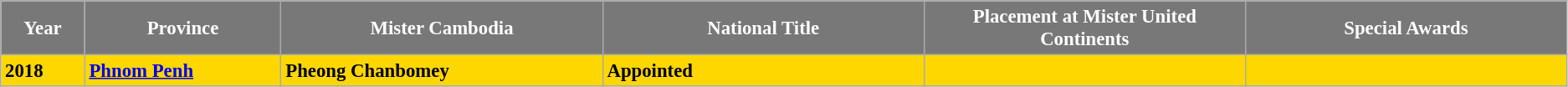<table class="wikitable " style="font-size: 95%;">
<tr>
<th width="60" style="background-color:#787878;color:#FFFFFF;">Year</th>
<th width="150" style="background-color:#787878;color:#FFFFFF;">Province</th>
<th width="250" style="background-color:#787878;color:#FFFFFF;">Mister Cambodia</th>
<th width="250" style="background-color:#787878;color:#FFFFFF;">National Title</th>
<th width="250" style="background-color:#787878;color:#FFFFFF;">Placement at Mister United Continents</th>
<th width="250" style="background-color:#787878;color:#FFFFFF;">Special Awards</th>
</tr>
<tr style="background-color:gold; ">
<td><strong>2018</strong></td>
<td><strong><a href='#'>Phnom Penh</a></strong></td>
<td><strong>Pheong Chanbomey</strong></td>
<td><strong>Appointed</strong></td>
<td style="background:;"></td>
<td style="background:;"></td>
</tr>
</table>
